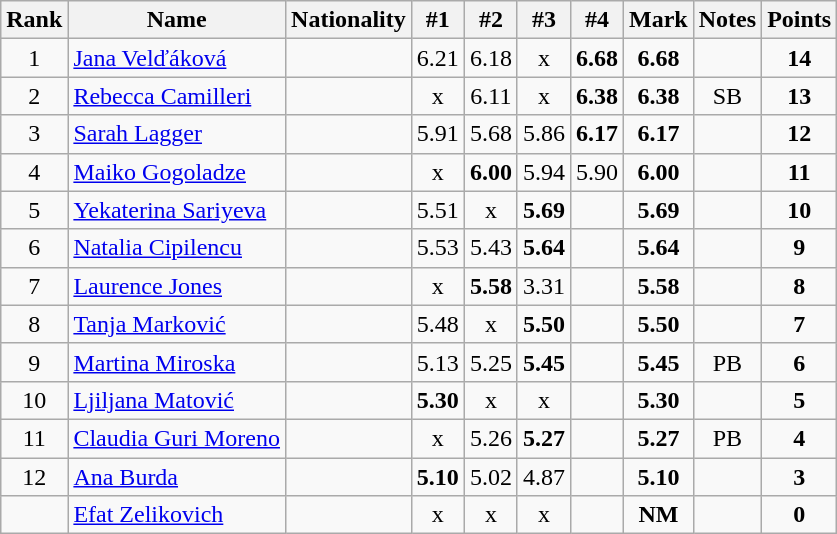<table class="wikitable sortable" style="text-align:center">
<tr>
<th>Rank</th>
<th>Name</th>
<th>Nationality</th>
<th>#1</th>
<th>#2</th>
<th>#3</th>
<th>#4</th>
<th>Mark</th>
<th>Notes</th>
<th>Points</th>
</tr>
<tr>
<td>1</td>
<td align=left><a href='#'>Jana Velďáková</a></td>
<td align=left></td>
<td>6.21</td>
<td>6.18</td>
<td>x</td>
<td><strong>6.68</strong></td>
<td><strong>6.68</strong></td>
<td></td>
<td><strong>14</strong></td>
</tr>
<tr>
<td>2</td>
<td align=left><a href='#'>Rebecca Camilleri</a></td>
<td align=left></td>
<td>x</td>
<td>6.11</td>
<td>x</td>
<td><strong>6.38</strong></td>
<td><strong>6.38</strong></td>
<td>SB</td>
<td><strong>13</strong></td>
</tr>
<tr>
<td>3</td>
<td align=left><a href='#'>Sarah Lagger</a></td>
<td align=left></td>
<td>5.91</td>
<td>5.68</td>
<td>5.86</td>
<td><strong>6.17</strong></td>
<td><strong>6.17</strong></td>
<td></td>
<td><strong>12</strong></td>
</tr>
<tr>
<td>4</td>
<td align=left><a href='#'>Maiko Gogoladze</a></td>
<td align=left></td>
<td>x</td>
<td><strong>6.00</strong></td>
<td>5.94</td>
<td>5.90</td>
<td><strong>6.00</strong></td>
<td></td>
<td><strong>11</strong></td>
</tr>
<tr>
<td>5</td>
<td align=left><a href='#'>Yekaterina Sariyeva</a></td>
<td align=left></td>
<td>5.51</td>
<td>x</td>
<td><strong>5.69</strong></td>
<td></td>
<td><strong>5.69</strong></td>
<td></td>
<td><strong>10</strong></td>
</tr>
<tr>
<td>6</td>
<td align=left><a href='#'>Natalia Cipilencu</a></td>
<td align=left></td>
<td>5.53</td>
<td>5.43</td>
<td><strong>5.64</strong></td>
<td></td>
<td><strong>5.64</strong></td>
<td></td>
<td><strong>9</strong></td>
</tr>
<tr>
<td>7</td>
<td align=left><a href='#'>Laurence Jones</a></td>
<td align=left></td>
<td>x</td>
<td><strong>5.58</strong></td>
<td>3.31</td>
<td></td>
<td><strong>5.58</strong></td>
<td></td>
<td><strong>8</strong></td>
</tr>
<tr>
<td>8</td>
<td align=left><a href='#'>Tanja Marković</a></td>
<td align=left></td>
<td>5.48</td>
<td>x</td>
<td><strong>5.50</strong></td>
<td></td>
<td><strong>5.50</strong></td>
<td></td>
<td><strong>7</strong></td>
</tr>
<tr>
<td>9</td>
<td align=left><a href='#'>Martina Miroska</a></td>
<td align=left></td>
<td>5.13</td>
<td>5.25</td>
<td><strong>5.45</strong></td>
<td></td>
<td><strong>5.45</strong></td>
<td>PB</td>
<td><strong>6</strong></td>
</tr>
<tr>
<td>10</td>
<td align=left><a href='#'>Ljiljana Matović</a></td>
<td align=left></td>
<td><strong>5.30</strong></td>
<td>x</td>
<td>x</td>
<td></td>
<td><strong>5.30</strong></td>
<td></td>
<td><strong>5</strong></td>
</tr>
<tr>
<td>11</td>
<td align=left><a href='#'>Claudia Guri Moreno</a></td>
<td align=left></td>
<td>x</td>
<td>5.26</td>
<td><strong>5.27</strong></td>
<td></td>
<td><strong>5.27</strong></td>
<td>PB</td>
<td><strong>4</strong></td>
</tr>
<tr>
<td>12</td>
<td align=left><a href='#'>Ana Burda</a></td>
<td align=left></td>
<td><strong>5.10</strong></td>
<td>5.02</td>
<td>4.87</td>
<td></td>
<td><strong>5.10</strong></td>
<td></td>
<td><strong>3</strong></td>
</tr>
<tr>
<td></td>
<td align=left><a href='#'>Efat Zelikovich</a></td>
<td align=left></td>
<td>x</td>
<td>x</td>
<td>x</td>
<td></td>
<td><strong>NM </strong></td>
<td></td>
<td><strong>0</strong></td>
</tr>
</table>
